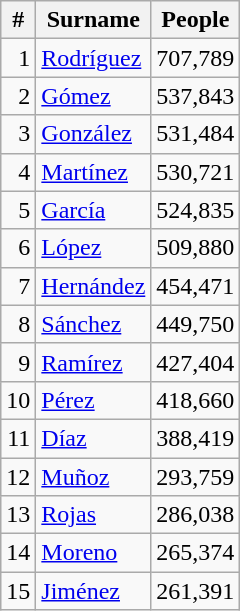<table class="wikitable" style="text-align: right">
<tr>
<th>#</th>
<th>Surname</th>
<th>People</th>
</tr>
<tr>
<td>1</td>
<td align="left"><a href='#'>Rodríguez</a></td>
<td>707,789</td>
</tr>
<tr>
<td>2</td>
<td align="left"><a href='#'>Gómez</a></td>
<td>537,843</td>
</tr>
<tr>
<td>3</td>
<td align="left"><a href='#'>González</a></td>
<td>531,484</td>
</tr>
<tr>
<td>4</td>
<td align="left"><a href='#'>Martínez</a></td>
<td>530,721</td>
</tr>
<tr>
<td>5</td>
<td align="left"><a href='#'>García</a></td>
<td>524,835</td>
</tr>
<tr>
<td>6</td>
<td align="left"><a href='#'>López</a></td>
<td>509,880</td>
</tr>
<tr>
<td>7</td>
<td align="left"><a href='#'>Hernández</a></td>
<td>454,471</td>
</tr>
<tr>
<td>8</td>
<td align="left"><a href='#'>Sánchez</a></td>
<td>449,750</td>
</tr>
<tr>
<td>9</td>
<td align="left"><a href='#'>Ramírez</a></td>
<td>427,404</td>
</tr>
<tr>
<td>10</td>
<td align="left"><a href='#'>Pérez</a></td>
<td>418,660</td>
</tr>
<tr>
<td>11</td>
<td align="left"><a href='#'>Díaz</a></td>
<td>388,419</td>
</tr>
<tr>
<td>12</td>
<td align="left"><a href='#'>Muñoz</a></td>
<td>293,759</td>
</tr>
<tr>
<td>13</td>
<td align="left"><a href='#'>Rojas</a></td>
<td>286,038</td>
</tr>
<tr>
<td>14</td>
<td align="left"><a href='#'>Moreno</a></td>
<td>265,374</td>
</tr>
<tr>
<td>15</td>
<td align="left"><a href='#'>Jiménez</a></td>
<td>261,391</td>
</tr>
</table>
